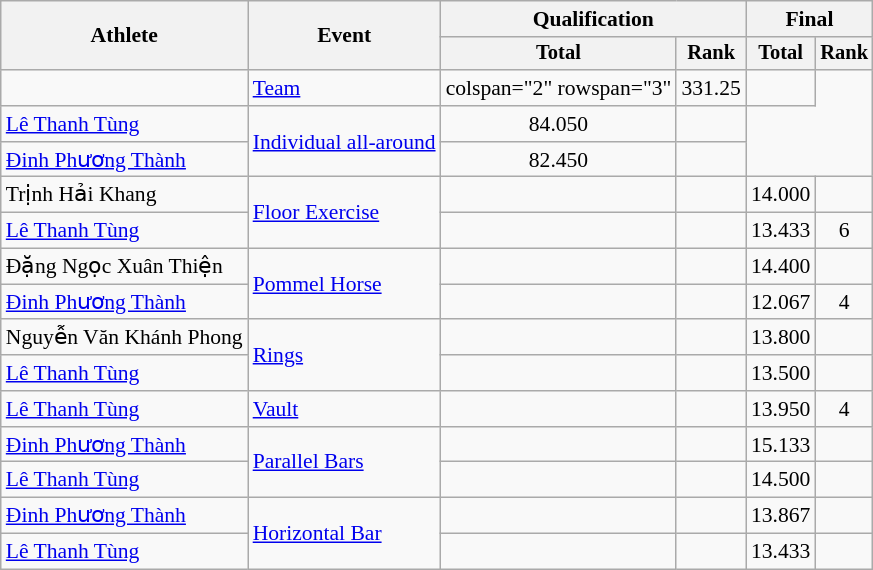<table class=wikitable style=font-size:90%;text-align:center>
<tr>
<th rowspan="2">Athlete</th>
<th rowspan="2">Event</th>
<th colspan="2">Qualification</th>
<th colspan="2">Final</th>
</tr>
<tr style="font-size:95%">
<th>Total</th>
<th>Rank</th>
<th>Total</th>
<th>Rank</th>
</tr>
<tr>
<td align=left></td>
<td align=left><a href='#'>Team</a></td>
<td>colspan="2" rowspan="3" </td>
<td>331.25</td>
<td></td>
</tr>
<tr>
<td align=left><a href='#'>Lê Thanh Tùng</a></td>
<td rowspan="2" align=left><a href='#'>Individual all-around</a></td>
<td>84.050</td>
<td></td>
</tr>
<tr>
<td align=left><a href='#'>Đinh Phương Thành</a></td>
<td>82.450</td>
<td></td>
</tr>
<tr>
<td align=left>Trịnh Hải Khang</td>
<td rowspan="2" align=left><a href='#'>Floor Exercise</a></td>
<td></td>
<td></td>
<td>14.000</td>
<td></td>
</tr>
<tr>
<td align=left><a href='#'>Lê Thanh Tùng</a></td>
<td></td>
<td></td>
<td>13.433</td>
<td>6</td>
</tr>
<tr>
<td align=left>Đặng Ngọc Xuân Thiện</td>
<td rowspan="2" align=left><a href='#'>Pommel Horse</a></td>
<td></td>
<td></td>
<td>14.400</td>
<td></td>
</tr>
<tr>
<td align=left><a href='#'>Đinh Phương Thành</a></td>
<td></td>
<td></td>
<td>12.067</td>
<td>4</td>
</tr>
<tr>
<td align=left>Nguyễn Văn Khánh Phong</td>
<td rowspan="2" align=left><a href='#'>Rings</a></td>
<td></td>
<td></td>
<td>13.800</td>
<td></td>
</tr>
<tr>
<td align=left><a href='#'>Lê Thanh Tùng</a></td>
<td></td>
<td></td>
<td>13.500</td>
<td></td>
</tr>
<tr>
<td align=left><a href='#'>Lê Thanh Tùng</a></td>
<td align=left><a href='#'>Vault</a></td>
<td></td>
<td></td>
<td>13.950</td>
<td>4</td>
</tr>
<tr>
<td align=left><a href='#'>Đinh Phương Thành</a></td>
<td rowspan="2" align=left><a href='#'>Parallel Bars</a></td>
<td></td>
<td></td>
<td>15.133</td>
<td></td>
</tr>
<tr>
<td align=left><a href='#'>Lê Thanh Tùng</a></td>
<td></td>
<td></td>
<td>14.500</td>
<td></td>
</tr>
<tr>
<td align=left><a href='#'>Đinh Phương Thành</a></td>
<td rowspan="2" align=left><a href='#'>Horizontal Bar</a></td>
<td></td>
<td></td>
<td>13.867</td>
<td></td>
</tr>
<tr>
<td align=left><a href='#'>Lê Thanh Tùng</a></td>
<td></td>
<td></td>
<td>13.433</td>
<td></td>
</tr>
</table>
